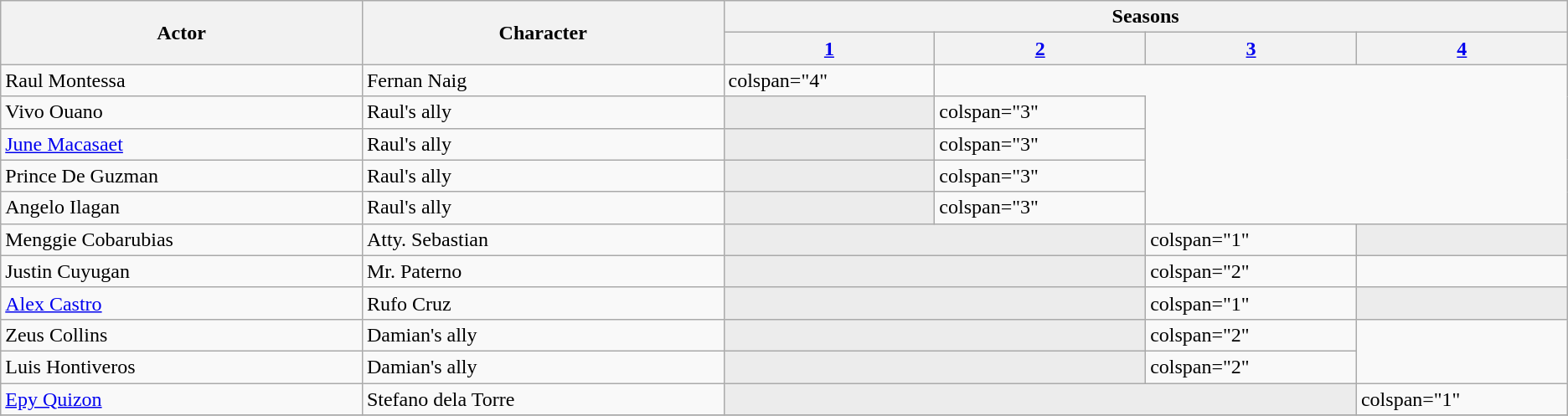<table class="wikitable">
<tr>
<th style="width:10%;" rowspan="2">Actor</th>
<th style="width:10%;" rowspan="2">Character</th>
<th colspan="12">Seasons</th>
</tr>
<tr>
<th style="width:5%;"><a href='#'>1</a></th>
<th style="width:5%;"><a href='#'>2</a></th>
<th style="width:5%;"><a href='#'>3</a></th>
<th style="width:5%;"><a href='#'>4</a></th>
</tr>
<tr>
<td>Raul Montessa</td>
<td>Fernan Naig</td>
<td>colspan="4" </td>
</tr>
<tr>
<td>Vivo Ouano</td>
<td>Raul's ally</td>
<td colspan="1" style="background: #ececec; color: grey; vertical-align: middle; text-align: center; " class="table-na"></td>
<td>colspan="3" </td>
</tr>
<tr>
<td><a href='#'>June Macasaet</a></td>
<td>Raul's ally</td>
<td colspan="1" style="background: #ececec; color: grey; vertical-align: middle; text-align: center; " class="table-na"></td>
<td>colspan="3" </td>
</tr>
<tr>
<td>Prince De Guzman</td>
<td>Raul's ally</td>
<td colspan="1" style="background: #ececec; color: grey; vertical-align: middle; text-align: center; " class="table-na"></td>
<td>colspan="3" </td>
</tr>
<tr>
<td>Angelo Ilagan</td>
<td>Raul's ally</td>
<td colspan="1" style="background: #ececec; color: grey; vertical-align: middle; text-align: center; " class="table-na"></td>
<td>colspan="3" </td>
</tr>
<tr>
<td>Menggie Cobarubias</td>
<td>Atty. Sebastian</td>
<td colspan="2" style="background: #ececec; color: grey; vertical-align: middle; text-align: center; " class="table-na"></td>
<td>colspan="1" </td>
<td colspan="1" style="background: #ececec; color: grey; vertical-align: middle; text-align: center; " class="table-na"></td>
</tr>
<tr>
<td>Justin Cuyugan</td>
<td>Mr. Paterno</td>
<td colspan="2" style="background: #ececec; color: grey; vertical-align: middle; text-align: center; " class="table-na"></td>
<td>colspan="2" </td>
</tr>
<tr>
<td><a href='#'>Alex Castro</a></td>
<td>Rufo Cruz</td>
<td colspan="2" style="Background: #ececec; color: grey; vertical-align: middle; text-align: center; " class="table-na"></td>
<td>colspan="1" </td>
<td colspan="1" style="Background: #ececec; color: grey; vertical-align: middle; text-align: center; " class="table-na"></td>
</tr>
<tr>
<td>Zeus Collins</td>
<td>Damian's ally</td>
<td colspan="2" style="background: #ececec; color: grey; vertical-align: middle; text-align: center; " class="table-na"></td>
<td>colspan="2" </td>
</tr>
<tr>
<td>Luis Hontiveros</td>
<td>Damian's ally</td>
<td colspan="2" style="background: #ececec; color: grey; vertical-align: middle; text-align: center; " class="table-na"></td>
<td>colspan="2" </td>
</tr>
<tr>
<td><a href='#'>Epy Quizon</a></td>
<td>Stefano dela Torre</td>
<td colspan="3" style="background: #ececec; color: grey; vertical-align: middle; text-align: center; " class="table-na"></td>
<td>colspan="1" </td>
</tr>
<tr>
</tr>
</table>
